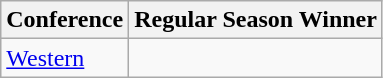<table class="wikitable">
<tr>
<th>Conference</th>
<th>Regular Season Winner</th>
</tr>
<tr>
<td><a href='#'>Western</a></td>
<td></td>
</tr>
</table>
